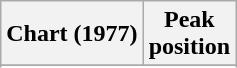<table class="wikitable">
<tr>
<th>Chart (1977)</th>
<th>Peak<br>position</th>
</tr>
<tr>
</tr>
<tr>
</tr>
</table>
